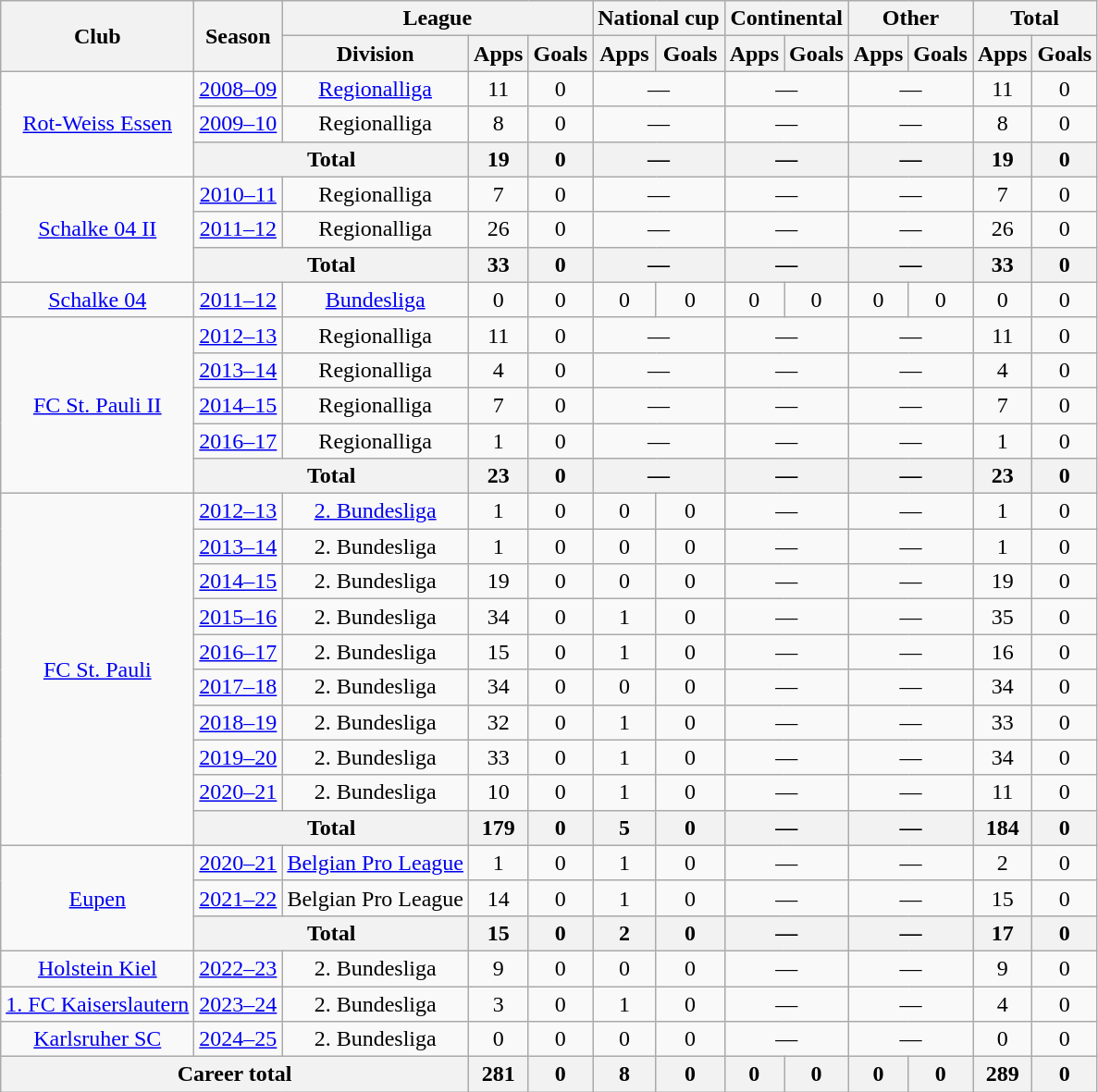<table class="wikitable" style="text-align: center;">
<tr>
<th rowspan="2">Club</th>
<th rowspan="2">Season</th>
<th colspan="3">League</th>
<th colspan="2">National cup</th>
<th colspan="2">Continental</th>
<th colspan="2">Other</th>
<th colspan="2">Total</th>
</tr>
<tr>
<th>Division</th>
<th>Apps</th>
<th>Goals</th>
<th>Apps</th>
<th>Goals</th>
<th>Apps</th>
<th>Goals</th>
<th>Apps</th>
<th>Goals</th>
<th>Apps</th>
<th>Goals</th>
</tr>
<tr>
<td rowspan="3"><a href='#'>Rot-Weiss Essen</a></td>
<td><a href='#'>2008–09</a></td>
<td><a href='#'>Regionalliga</a></td>
<td>11</td>
<td>0</td>
<td colspan="2">—</td>
<td colspan="2">—</td>
<td colspan="2">—</td>
<td>11</td>
<td>0</td>
</tr>
<tr>
<td><a href='#'>2009–10</a></td>
<td>Regionalliga</td>
<td>8</td>
<td>0</td>
<td colspan="2">—</td>
<td colspan="2">—</td>
<td colspan="2">—</td>
<td>8</td>
<td>0</td>
</tr>
<tr>
<th colspan="2">Total</th>
<th>19</th>
<th>0</th>
<th colspan="2">—</th>
<th colspan="2">—</th>
<th colspan="2">—</th>
<th>19</th>
<th>0</th>
</tr>
<tr>
<td rowspan="3"><a href='#'>Schalke 04 II</a></td>
<td><a href='#'>2010–11</a></td>
<td>Regionalliga</td>
<td>7</td>
<td>0</td>
<td colspan="2">—</td>
<td colspan="2">—</td>
<td colspan="2">—</td>
<td>7</td>
<td>0</td>
</tr>
<tr>
<td><a href='#'>2011–12</a></td>
<td>Regionalliga</td>
<td>26</td>
<td>0</td>
<td colspan="2">—</td>
<td colspan="2">—</td>
<td colspan="2">—</td>
<td>26</td>
<td>0</td>
</tr>
<tr>
<th colspan="2">Total</th>
<th>33</th>
<th>0</th>
<th colspan="2">—</th>
<th colspan="2">—</th>
<th colspan="2">—</th>
<th>33</th>
<th>0</th>
</tr>
<tr>
<td><a href='#'>Schalke 04</a></td>
<td><a href='#'>2011–12</a></td>
<td><a href='#'>Bundesliga</a></td>
<td>0</td>
<td>0</td>
<td>0</td>
<td>0</td>
<td>0</td>
<td>0</td>
<td>0</td>
<td>0</td>
<td>0</td>
<td>0</td>
</tr>
<tr>
<td rowspan="5"><a href='#'>FC St. Pauli II</a></td>
<td><a href='#'>2012–13</a></td>
<td>Regionalliga</td>
<td>11</td>
<td>0</td>
<td colspan="2">—</td>
<td colspan="2">—</td>
<td colspan="2">—</td>
<td>11</td>
<td>0</td>
</tr>
<tr>
<td><a href='#'>2013–14</a></td>
<td>Regionalliga</td>
<td>4</td>
<td>0</td>
<td colspan="2">—</td>
<td colspan="2">—</td>
<td colspan="2">—</td>
<td>4</td>
<td>0</td>
</tr>
<tr>
<td><a href='#'>2014–15</a></td>
<td>Regionalliga</td>
<td>7</td>
<td>0</td>
<td colspan="2">—</td>
<td colspan="2">—</td>
<td colspan="2">—</td>
<td>7</td>
<td>0</td>
</tr>
<tr>
<td><a href='#'>2016–17</a></td>
<td>Regionalliga</td>
<td>1</td>
<td>0</td>
<td colspan="2">—</td>
<td colspan="2">—</td>
<td colspan="2">—</td>
<td>1</td>
<td>0</td>
</tr>
<tr>
<th colspan="2">Total</th>
<th>23</th>
<th>0</th>
<th colspan="2">—</th>
<th colspan="2">—</th>
<th colspan="2">—</th>
<th>23</th>
<th>0</th>
</tr>
<tr>
<td rowspan="10"><a href='#'>FC St. Pauli</a></td>
<td><a href='#'>2012–13</a></td>
<td><a href='#'>2. Bundesliga</a></td>
<td>1</td>
<td>0</td>
<td>0</td>
<td>0</td>
<td colspan="2">—</td>
<td colspan="2">—</td>
<td>1</td>
<td>0</td>
</tr>
<tr>
<td><a href='#'>2013–14</a></td>
<td>2. Bundesliga</td>
<td>1</td>
<td>0</td>
<td>0</td>
<td>0</td>
<td colspan="2">—</td>
<td colspan="2">—</td>
<td>1</td>
<td>0</td>
</tr>
<tr>
<td><a href='#'>2014–15</a></td>
<td>2. Bundesliga</td>
<td>19</td>
<td>0</td>
<td>0</td>
<td>0</td>
<td colspan="2">—</td>
<td colspan="2">—</td>
<td>19</td>
<td>0</td>
</tr>
<tr>
<td><a href='#'>2015–16</a></td>
<td>2. Bundesliga</td>
<td>34</td>
<td>0</td>
<td>1</td>
<td>0</td>
<td colspan="2">—</td>
<td colspan="2">—</td>
<td>35</td>
<td>0</td>
</tr>
<tr>
<td><a href='#'>2016–17</a></td>
<td>2. Bundesliga</td>
<td>15</td>
<td>0</td>
<td>1</td>
<td>0</td>
<td colspan="2">—</td>
<td colspan="2">—</td>
<td>16</td>
<td>0</td>
</tr>
<tr>
<td><a href='#'>2017–18</a></td>
<td>2. Bundesliga</td>
<td>34</td>
<td>0</td>
<td>0</td>
<td>0</td>
<td colspan="2">—</td>
<td colspan="2">—</td>
<td>34</td>
<td>0</td>
</tr>
<tr>
<td><a href='#'>2018–19</a></td>
<td>2. Bundesliga</td>
<td>32</td>
<td>0</td>
<td>1</td>
<td>0</td>
<td colspan="2">—</td>
<td colspan="2">—</td>
<td>33</td>
<td>0</td>
</tr>
<tr>
<td><a href='#'>2019–20</a></td>
<td>2. Bundesliga</td>
<td>33</td>
<td>0</td>
<td>1</td>
<td>0</td>
<td colspan="2">—</td>
<td colspan="2">—</td>
<td>34</td>
<td>0</td>
</tr>
<tr>
<td><a href='#'>2020–21</a></td>
<td>2. Bundesliga</td>
<td>10</td>
<td>0</td>
<td>1</td>
<td>0</td>
<td colspan="2">—</td>
<td colspan="2">—</td>
<td>11</td>
<td>0</td>
</tr>
<tr>
<th colspan="2">Total</th>
<th>179</th>
<th>0</th>
<th>5</th>
<th>0</th>
<th colspan="2">—</th>
<th colspan="2">—</th>
<th>184</th>
<th>0</th>
</tr>
<tr>
<td rowspan="3"><a href='#'>Eupen</a></td>
<td><a href='#'>2020–21</a></td>
<td><a href='#'>Belgian Pro League</a></td>
<td>1</td>
<td>0</td>
<td>1</td>
<td>0</td>
<td colspan="2">—</td>
<td colspan="2">—</td>
<td>2</td>
<td>0</td>
</tr>
<tr>
<td><a href='#'>2021–22</a></td>
<td>Belgian Pro League</td>
<td>14</td>
<td>0</td>
<td>1</td>
<td>0</td>
<td colspan="2">—</td>
<td colspan="2">—</td>
<td>15</td>
<td>0</td>
</tr>
<tr>
<th colspan="2">Total</th>
<th>15</th>
<th>0</th>
<th>2</th>
<th>0</th>
<th colspan="2">—</th>
<th colspan="2">—</th>
<th>17</th>
<th>0</th>
</tr>
<tr>
<td><a href='#'>Holstein Kiel</a></td>
<td><a href='#'>2022–23</a></td>
<td>2. Bundesliga</td>
<td>9</td>
<td>0</td>
<td>0</td>
<td>0</td>
<td colspan="2">—</td>
<td colspan="2">—</td>
<td>9</td>
<td>0</td>
</tr>
<tr>
<td><a href='#'>1. FC Kaiserslautern</a></td>
<td><a href='#'>2023–24</a></td>
<td>2. Bundesliga</td>
<td>3</td>
<td>0</td>
<td>1</td>
<td>0</td>
<td colspan="2">—</td>
<td colspan="2">—</td>
<td>4</td>
<td>0</td>
</tr>
<tr>
<td><a href='#'>Karlsruher SC</a></td>
<td><a href='#'>2024–25</a></td>
<td>2. Bundesliga</td>
<td>0</td>
<td>0</td>
<td>0</td>
<td>0</td>
<td colspan="2">—</td>
<td colspan="2">—</td>
<td>0</td>
<td>0</td>
</tr>
<tr>
<th colspan="3">Career total</th>
<th>281</th>
<th>0</th>
<th>8</th>
<th>0</th>
<th>0</th>
<th>0</th>
<th>0</th>
<th>0</th>
<th>289</th>
<th>0</th>
</tr>
</table>
